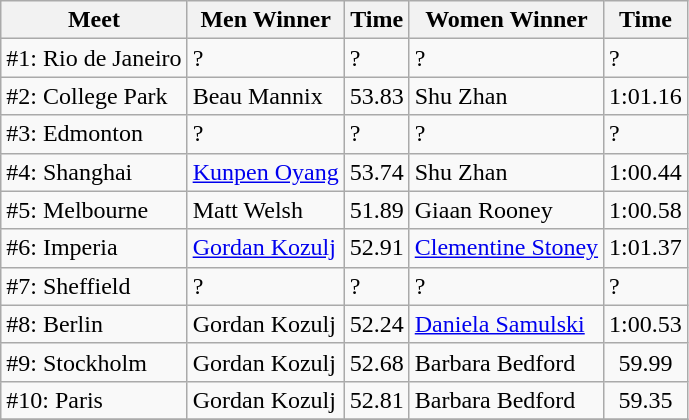<table class=wikitable>
<tr>
<th>Meet</th>
<th>Men Winner</th>
<th>Time</th>
<th>Women Winner</th>
<th>Time</th>
</tr>
<tr>
<td>#1: Rio de Janeiro</td>
<td ?>?</td>
<td ?>?</td>
<td ?>?</td>
<td ?>?</td>
</tr>
<tr>
<td>#2: College Park</td>
<td> Beau Mannix</td>
<td align=center>53.83</td>
<td> Shu Zhan</td>
<td align=center>1:01.16</td>
</tr>
<tr>
<td>#3: Edmonton</td>
<td ?>?</td>
<td ?>?</td>
<td ?>?</td>
<td ?>?</td>
</tr>
<tr>
<td>#4: Shanghai</td>
<td> <a href='#'>Kunpen Oyang</a></td>
<td align=center>53.74</td>
<td> Shu Zhan</td>
<td align=center>1:00.44</td>
</tr>
<tr>
<td>#5: Melbourne</td>
<td> Matt Welsh</td>
<td align=center>51.89</td>
<td> Giaan Rooney</td>
<td align=center>1:00.58</td>
</tr>
<tr>
<td>#6: Imperia</td>
<td> <a href='#'>Gordan Kozulj</a></td>
<td align=center>52.91</td>
<td> <a href='#'>Clementine Stoney</a></td>
<td align=center>1:01.37</td>
</tr>
<tr>
<td>#7: Sheffield</td>
<td ?>?</td>
<td ?>?</td>
<td ?>?</td>
<td ?>?</td>
</tr>
<tr>
<td>#8: Berlin</td>
<td> Gordan Kozulj</td>
<td align=center>52.24</td>
<td> <a href='#'>Daniela Samulski</a></td>
<td align=center>1:00.53</td>
</tr>
<tr>
<td>#9: Stockholm</td>
<td> Gordan Kozulj</td>
<td align=center>52.68</td>
<td> Barbara Bedford</td>
<td align=center>59.99</td>
</tr>
<tr>
<td>#10: Paris</td>
<td> Gordan Kozulj</td>
<td align=center>52.81</td>
<td> Barbara Bedford</td>
<td align=center>59.35</td>
</tr>
<tr>
</tr>
</table>
